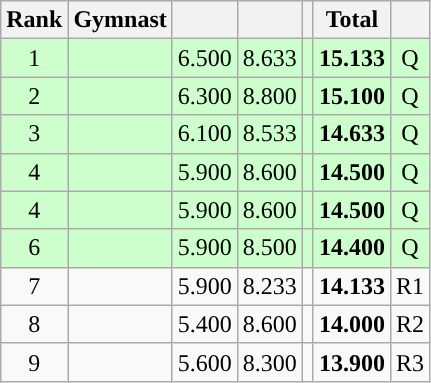<table class="wikitable sortable" style="text-align:center">
<tr>
<th>Rank</th>
<th>Gymnast</th>
<th><small></small></th>
<th><small></small></th>
<th><small></small></th>
<th>Total</th>
<th><small></small></th>
</tr>
<tr bgcolor=ccffcc>
<td>1</td>
<td align=left></td>
<td>6.500</td>
<td>8.633</td>
<td></td>
<td><strong>15.133</strong></td>
<td>Q</td>
</tr>
<tr bgcolor=ccffcc>
<td>2</td>
<td align=left></td>
<td>6.300</td>
<td>8.800</td>
<td></td>
<td><strong>15.100</strong></td>
<td>Q</td>
</tr>
<tr bgcolor=ccffcc>
<td>3</td>
<td align=left></td>
<td>6.100</td>
<td>8.533</td>
<td></td>
<td><strong>14.633</strong></td>
<td>Q</td>
</tr>
<tr bgcolor=ccffcc>
<td>4</td>
<td align=left></td>
<td>5.900</td>
<td>8.600</td>
<td></td>
<td><strong>14.500</strong></td>
<td>Q</td>
</tr>
<tr bgcolor=ccffcc>
<td>4</td>
<td align=left></td>
<td>5.900</td>
<td>8.600</td>
<td></td>
<td><strong>14.500</strong></td>
<td>Q</td>
</tr>
<tr bgcolor=ccffcc>
<td>6</td>
<td align=left></td>
<td>5.900</td>
<td>8.500</td>
<td></td>
<td><strong>14.400</strong></td>
<td>Q</td>
</tr>
<tr>
<td>7</td>
<td align=left></td>
<td>5.900</td>
<td>8.233</td>
<td></td>
<td><strong>14.133</strong></td>
<td>R1</td>
</tr>
<tr>
<td>8</td>
<td align=left></td>
<td>5.400</td>
<td>8.600</td>
<td></td>
<td><strong>14.000</strong></td>
<td>R2</td>
</tr>
<tr>
<td>9</td>
<td align=left></td>
<td>5.600</td>
<td>8.300</td>
<td></td>
<td><strong>13.900</strong></td>
<td>R3</td>
</tr>
</table>
